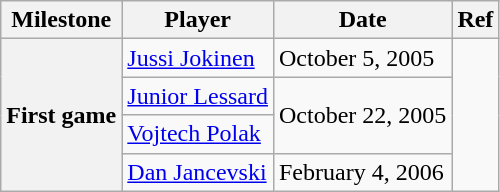<table class="wikitable">
<tr>
<th scope="col">Milestone</th>
<th scope="col">Player</th>
<th scope="col">Date</th>
<th scope="col">Ref</th>
</tr>
<tr>
<th rowspan=4>First game</th>
<td><a href='#'>Jussi Jokinen</a></td>
<td>October 5, 2005</td>
<td rowspan=4></td>
</tr>
<tr>
<td><a href='#'>Junior Lessard</a></td>
<td rowspan=2>October 22, 2005</td>
</tr>
<tr>
<td><a href='#'>Vojtech Polak</a></td>
</tr>
<tr>
<td><a href='#'>Dan Jancevski</a></td>
<td>February 4, 2006</td>
</tr>
</table>
